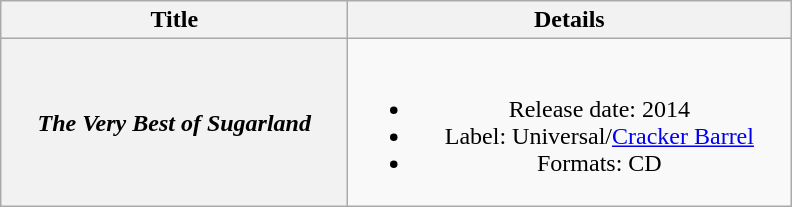<table class="wikitable plainrowheaders" style="text-align:center;">
<tr>
<th style="width:14em;">Title</th>
<th style="width:18em;">Details</th>
</tr>
<tr>
<th scope="row"><em>The Very Best of Sugarland</em></th>
<td><br><ul><li>Release date: 2014</li><li>Label: Universal/<a href='#'>Cracker Barrel</a></li><li>Formats: CD</li></ul></td>
</tr>
</table>
